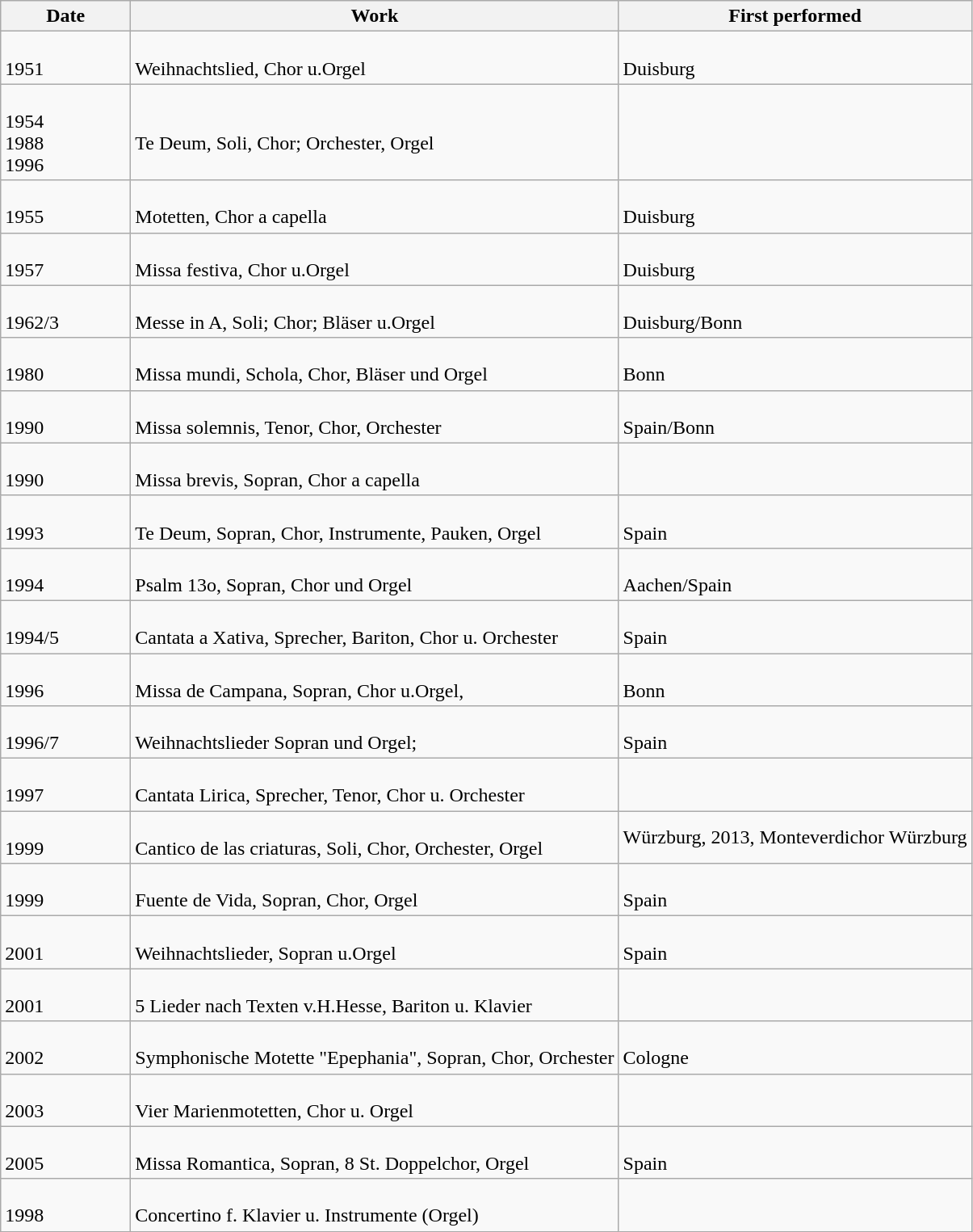<table class="wikitable">
<tr>
<th style="width:100px;">Date</th>
<th>Work</th>
<th>First performed</th>
</tr>
<tr>
<td><br>1951</td>
<td><br>Weihnachtslied, Chor u.Orgel</td>
<td><br>Duisburg</td>
</tr>
<tr>
<td><br>1954<br>
1988<br>
1996</td>
<td><br>Te Deum, Soli, Chor; Orchester, Orgel</td>
<td></td>
</tr>
<tr>
<td><br>1955</td>
<td><br>Motetten, Chor a capella</td>
<td><br>Duisburg </td>
</tr>
<tr>
<td><br>1957</td>
<td><br>Missa festiva, Chor u.Orgel</td>
<td><br>Duisburg</td>
</tr>
<tr>
<td><br>1962/3</td>
<td><br>Messe in A, Soli; Chor; Bläser u.Orgel</td>
<td><br>Duisburg/Bonn</td>
</tr>
<tr>
<td><br>1980</td>
<td><br>Missa mundi, Schola, Chor, Bläser und Orgel</td>
<td><br>Bonn</td>
</tr>
<tr>
<td><br>1990</td>
<td><br>Missa solemnis, Tenor, Chor, Orchester</td>
<td><br>Spain/Bonn</td>
</tr>
<tr>
<td><br>1990</td>
<td><br>Missa brevis, Sopran, Chor a capella </td>
<td><br> </td>
</tr>
<tr>
<td><br>1993</td>
<td><br>Te Deum, Sopran, Chor, Instrumente, Pauken, Orgel</td>
<td><br>Spain</td>
</tr>
<tr>
<td><br>1994</td>
<td><br>Psalm 13o, Sopran, Chor und Orgel</td>
<td><br>Aachen/Spain</td>
</tr>
<tr>
<td><br>1994/5</td>
<td><br>Cantata a Xativa, Sprecher, Bariton, Chor u. Orchester</td>
<td><br>Spain</td>
</tr>
<tr>
<td><br>1996</td>
<td><br>Missa de Campana, Sopran, Chor u.Orgel,</td>
<td><br>Bonn</td>
</tr>
<tr>
<td><br>1996/7</td>
<td><br>Weihnachtslieder Sopran und Orgel;</td>
<td><br>Spain</td>
</tr>
<tr>
<td><br>1997</td>
<td><br>Cantata Lirica, Sprecher, Tenor, Chor u. Orchester</td>
<td></td>
</tr>
<tr>
<td><br>1999</td>
<td><br>Cantico de las criaturas, Soli, Chor, Orchester, Orgel</td>
<td>Würzburg, 2013, Monteverdichor Würzburg</td>
</tr>
<tr>
<td><br>1999</td>
<td><br>Fuente de Vida, Sopran, Chor, Orgel</td>
<td><br>Spain</td>
</tr>
<tr>
<td><br>2001</td>
<td><br>Weihnachtslieder, Sopran u.Orgel</td>
<td><br>Spain</td>
</tr>
<tr>
<td><br>2001</td>
<td><br>5 Lieder nach Texten v.H.Hesse, Bariton u. Klavier</td>
<td></td>
</tr>
<tr>
<td><br>2002</td>
<td><br>Symphonische Motette "Epephania", Sopran, Chor, Orchester</td>
<td><br>Cologne</td>
</tr>
<tr>
<td><br>2003</td>
<td><br>Vier Marienmotetten, Chor u. Orgel</td>
<td><br> </td>
</tr>
<tr>
<td><br>2005</td>
<td><br>Missa Romantica, Sopran, 8 St. Doppelchor, Orgel</td>
<td><br>Spain</td>
</tr>
<tr>
<td><br>1998</td>
<td><br>Concertino f. Klavier u. Instrumente (Orgel)</td>
<td></td>
</tr>
</table>
